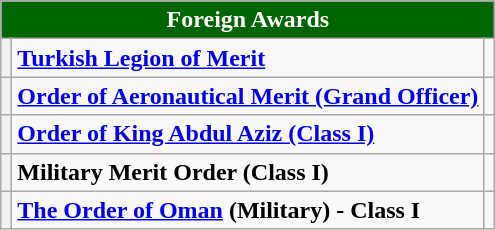<table class="wikitable">
<tr>
<th colspan="3" style="background:#006400; color:#FFFFFF; text-align:center"><strong>Foreign Awards</strong></th>
</tr>
<tr>
<th><strong></strong></th>
<td><a href='#'><strong>Turkish Legion of Merit</strong></a></td>
<td></td>
</tr>
<tr>
<th><strong></strong></th>
<td><strong><a href='#'>Order of Aeronautical Merit (Grand Officer)</a></strong></td>
<td></td>
</tr>
<tr>
<th></th>
<td><strong><a href='#'>Order of King Abdul Aziz (Class I)</a></strong></td>
<td></td>
</tr>
<tr>
<th><strong></strong></th>
<td><strong>Military Merit Order (Class I)</strong></td>
<td></td>
</tr>
<tr>
<th></th>
<td><strong><a href='#'>The Order of Oman</a> (Military) - Class I</strong></td>
<td></td>
</tr>
</table>
